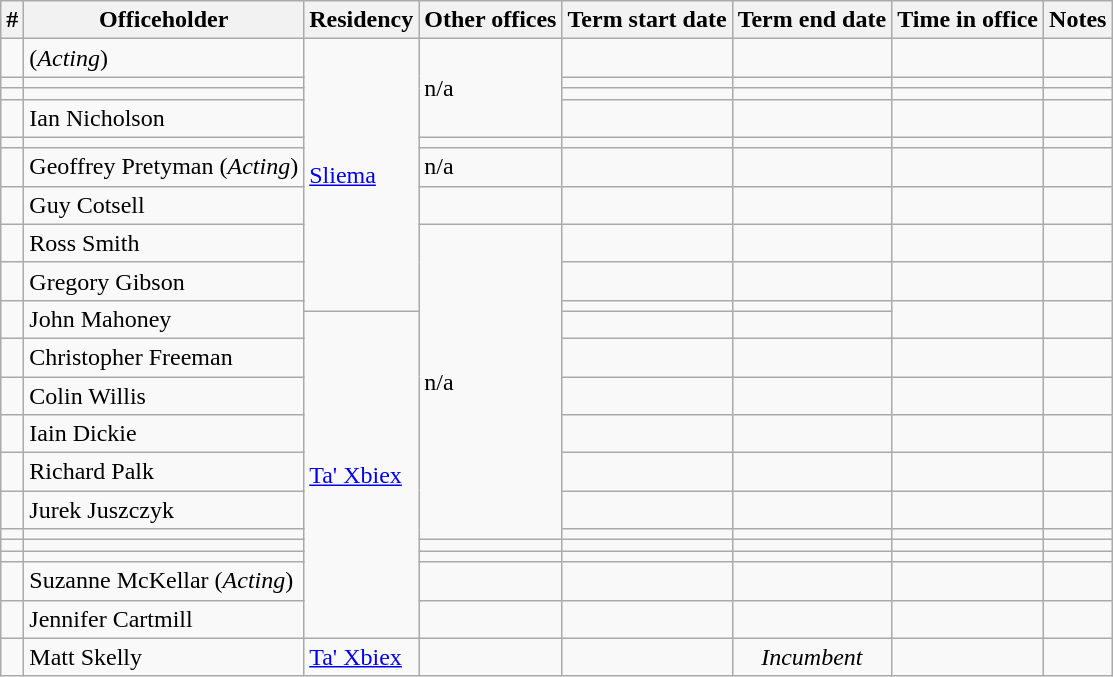<table class='wikitable sortable'>
<tr>
<th>#</th>
<th>Officeholder</th>
<th>Residency</th>
<th>Other offices</th>
<th>Term start date</th>
<th>Term end date</th>
<th>Time in office</th>
<th>Notes</th>
</tr>
<tr>
<td align=center></td>
<td> (<em>Acting</em>)</td>
<td rowspan=10><a href='#'>Sliema</a></td>
<td rowspan=4>n/a</td>
<td align=center></td>
<td align=center></td>
<td align=right></td>
<td></td>
</tr>
<tr>
<td align=center></td>
<td></td>
<td align=center></td>
<td align=center></td>
<td align=right><strong></strong></td>
<td></td>
</tr>
<tr>
<td align=center></td>
<td></td>
<td align=center></td>
<td align=center></td>
<td align=right></td>
<td></td>
</tr>
<tr>
<td align=center></td>
<td>Ian Nicholson</td>
<td align=center></td>
<td align=center></td>
<td align=right></td>
<td></td>
</tr>
<tr>
<td align=center></td>
<td></td>
<td></td>
<td align=center></td>
<td align=center></td>
<td align=right></td>
<td></td>
</tr>
<tr>
<td align=center></td>
<td>Geoffrey Pretyman (<em>Acting</em>)</td>
<td>n/a</td>
<td align=center></td>
<td align=center></td>
<td align=right></td>
<td></td>
</tr>
<tr>
<td align=center></td>
<td>Guy Cotsell</td>
<td></td>
<td align=center></td>
<td align=center></td>
<td align=right></td>
<td></td>
</tr>
<tr>
<td align=center></td>
<td>Ross Smith</td>
<td rowspan=10>n/a</td>
<td align=center></td>
<td align=center></td>
<td align=right></td>
<td></td>
</tr>
<tr>
<td align=center></td>
<td>Gregory Gibson</td>
<td align=center></td>
<td align=center></td>
<td align=right></td>
<td></td>
</tr>
<tr>
<td rowspan=2 align=center></td>
<td rowspan=2>John Mahoney</td>
<td align=center></td>
<td align=center></td>
<td rowspan=2 align=right></td>
<td rowspan=2></td>
</tr>
<tr>
<td rowspan=11><a href='#'>Ta' Xbiex</a></td>
<td align=center></td>
<td align=center></td>
</tr>
<tr>
<td align=center></td>
<td>Christopher Freeman</td>
<td align=center></td>
<td align=center></td>
<td align=right></td>
<td></td>
</tr>
<tr>
<td align=center></td>
<td>Colin Willis</td>
<td align=center></td>
<td align=center></td>
<td align=right></td>
<td></td>
</tr>
<tr>
<td align=center></td>
<td>Iain Dickie</td>
<td align=center></td>
<td align=center></td>
<td align=right></td>
<td></td>
</tr>
<tr>
<td align=center></td>
<td>Richard Palk</td>
<td align=center></td>
<td align=center></td>
<td align=right></td>
<td></td>
</tr>
<tr>
<td align=center></td>
<td>Jurek Juszczyk</td>
<td align=center></td>
<td align=center></td>
<td align=right></td>
<td></td>
</tr>
<tr>
<td align=center></td>
<td></td>
<td align=center></td>
<td align=center></td>
<td align=right></td>
<td></td>
</tr>
<tr>
<td align=center></td>
<td></td>
<td></td>
<td align=center></td>
<td align=center></td>
<td align=right></td>
<td></td>
</tr>
<tr>
<td align=center></td>
<td></td>
<td></td>
<td align=center></td>
<td align=center></td>
<td align=right></td>
<td></td>
</tr>
<tr>
<td align=center></td>
<td>Suzanne McKellar (<em>Acting</em>)</td>
<td></td>
<td align=center></td>
<td align=center></td>
<td align=right></td>
<td></td>
</tr>
<tr>
<td align=center></td>
<td>Jennifer Cartmill</td>
<td></td>
<td align=center></td>
<td align=center></td>
<td align=right></td>
<td></td>
</tr>
<tr>
<td align=center></td>
<td>Matt Skelly</td>
<td rowspan=11><a href='#'>Ta' Xbiex</a></td>
<td></td>
<td align=center></td>
<td align=center><em>Incumbent</em></td>
<td align=right></td>
<td></td>
</tr>
</table>
